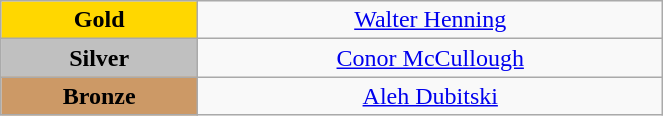<table class="wikitable" style="text-align:center; " width="35%">
<tr>
<td bgcolor="gold"><strong>Gold</strong></td>
<td><a href='#'>Walter Henning</a><br>  <small><em></em></small></td>
</tr>
<tr>
<td bgcolor="silver"><strong>Silver</strong></td>
<td><a href='#'>Conor McCullough</a><br>  <small><em></em></small></td>
</tr>
<tr>
<td bgcolor="CC9966"><strong>Bronze</strong></td>
<td><a href='#'>Aleh Dubitski</a><br>  <small><em></em></small></td>
</tr>
</table>
